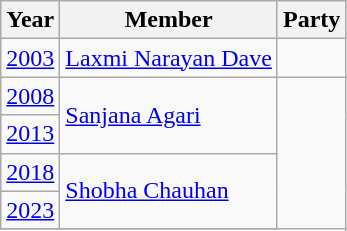<table class="wikitable sortable">
<tr>
<th>Year</th>
<th>Member</th>
<th colspan=2>Party</th>
</tr>
<tr>
<td><a href='#'>2003</a></td>
<td><a href='#'>Laxmi Narayan Dave</a></td>
<td></td>
</tr>
<tr>
<td><a href='#'>2008</a></td>
<td rowspan=2><a href='#'>Sanjana Agari</a></td>
</tr>
<tr>
<td><a href='#'>2013</a></td>
</tr>
<tr>
<td><a href='#'>2018</a></td>
<td rowspan=2><a href='#'>Shobha Chauhan</a></td>
</tr>
<tr>
<td><a href='#'>2023</a></td>
</tr>
<tr>
</tr>
</table>
